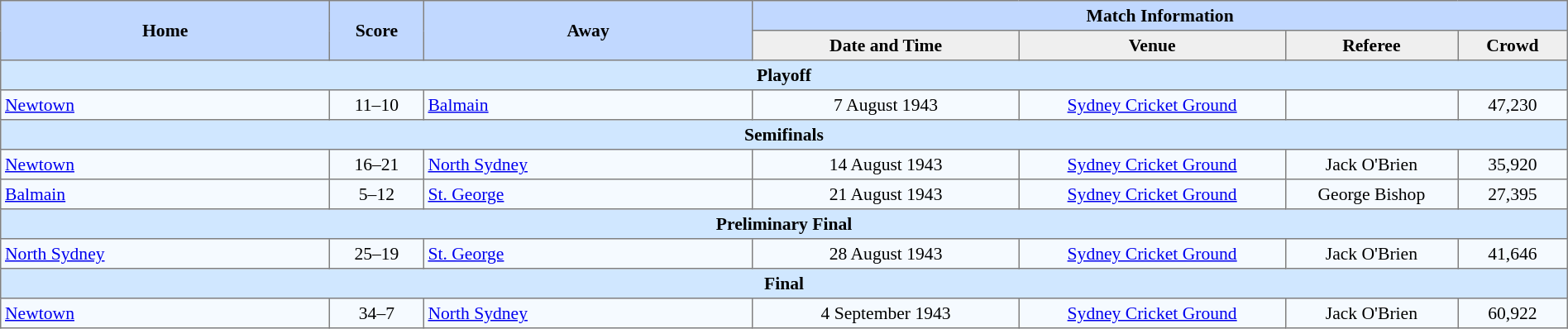<table border=1 style="border-collapse:collapse; font-size:90%; text-align:center;" cellpadding=3 cellspacing=0 width=100%>
<tr bgcolor=#C1D8FF>
<th rowspan=2 width=21%>Home</th>
<th rowspan=2 width=6%>Score</th>
<th rowspan=2 width=21%>Away</th>
<th colspan=6>Match Information</th>
</tr>
<tr bgcolor=#EFEFEF>
<th width=17%>Date and Time</th>
<th width=17%>Venue</th>
<th width=11%>Referee</th>
<th width=7%>Crowd</th>
</tr>
<tr bgcolor="#D0E7FF">
<td colspan=7><strong>Playoff</strong></td>
</tr>
<tr bgcolor=#F5FAFF>
<td align=left> <a href='#'>Newtown</a></td>
<td>11–10</td>
<td align=left> <a href='#'>Balmain</a></td>
<td>7 August 1943</td>
<td><a href='#'>Sydney Cricket Ground</a></td>
<td></td>
<td>47,230</td>
</tr>
<tr bgcolor="#D0E7FF">
<td colspan=7><strong>Semifinals</strong></td>
</tr>
<tr bgcolor=#F5FAFF>
<td align=left> <a href='#'>Newtown</a></td>
<td>16–21</td>
<td align=left> <a href='#'>North Sydney</a></td>
<td>14 August 1943</td>
<td><a href='#'>Sydney Cricket Ground</a></td>
<td>Jack O'Brien</td>
<td>35,920</td>
</tr>
<tr bgcolor=#F5FAFF>
<td align=left> <a href='#'>Balmain</a></td>
<td>5–12</td>
<td align=left> <a href='#'>St. George</a></td>
<td>21 August 1943</td>
<td><a href='#'>Sydney Cricket Ground</a></td>
<td>George Bishop</td>
<td>27,395</td>
</tr>
<tr bgcolor="#D0E7FF">
<td colspan=7><strong>Preliminary Final</strong></td>
</tr>
<tr bgcolor=#F5FAFF>
<td align=left> <a href='#'>North Sydney</a></td>
<td>25–19</td>
<td align=left> <a href='#'>St. George</a></td>
<td>28 August 1943</td>
<td><a href='#'>Sydney Cricket Ground</a></td>
<td>Jack O'Brien</td>
<td>41,646</td>
</tr>
<tr bgcolor="#D0E7FF">
<td colspan=7><strong>Final</strong></td>
</tr>
<tr bgcolor=#F5FAFF>
<td align=left> <a href='#'>Newtown</a></td>
<td>34–7</td>
<td align=left> <a href='#'>North Sydney</a></td>
<td>4 September 1943</td>
<td><a href='#'>Sydney Cricket Ground</a></td>
<td>Jack O'Brien</td>
<td>60,922</td>
</tr>
</table>
